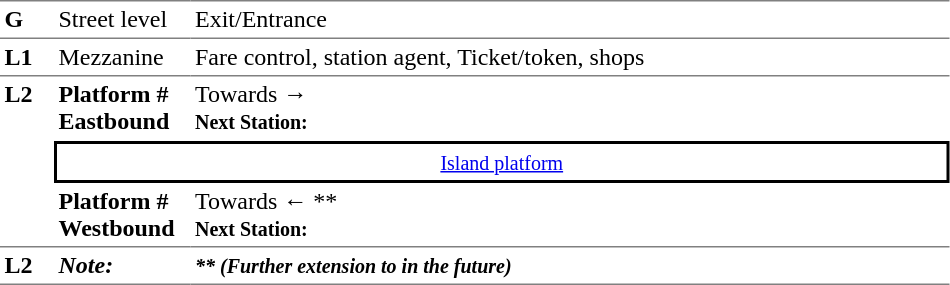<table border="0" cellspacing="0" cellpadding="3">
<tr>
<td width="30" valign="top" style="border-top:solid 1px gray;border-bottom:solid 1px gray;"><strong>G</strong></td>
<td width="85" valign="top" style="border-top:solid 1px gray;border-bottom:solid 1px gray;">Street level</td>
<td width="500" valign="top" style="border-top:solid 1px gray;border-bottom:solid 1px gray;">Exit/Entrance</td>
</tr>
<tr>
<td style="border-bottom:solid 1px gray;"><strong>L1</strong></td>
<td style="border-bottom:solid 1px gray;">Mezzanine</td>
<td style="border-bottom:solid 1px gray;">Fare control, station agent, Ticket/token, shops</td>
</tr>
<tr>
<td rowspan="3" width="30" valign="top" style="border-bottom:solid 1px gray;"><strong>L2</strong></td>
<td width="85" style="border-bottom:solid 1px white;"><span><strong>Platform #</strong><br><strong>Eastbound</strong></span></td>
<td width="500" style="border-bottom:solid 1px white;">Towards → <br><small><strong>Next Station:</strong> </small></td>
</tr>
<tr>
<td colspan="2" style="border-top:solid 2px black;border-right:solid 2px black;border-left:solid 2px black;border-bottom:solid 2px black;text-align:center;"><small><a href='#'>Island platform</a></small></td>
</tr>
<tr>
<td width="85" style="border-bottom:solid 1px gray;"><span><strong>Platform #</strong><br><strong>Westbound</strong></span></td>
<td width="500" style="border-bottom:solid 1px gray;">Towards ←  **<br><small><strong>Next Station:</strong> </small></td>
</tr>
<tr>
<td style="border-bottom:solid 1px gray;" width="30" valign="top"><strong>L2</strong></td>
<td style="border-bottom:solid 1px gray;" width="85" valign="top"><strong><em>Note:</em></strong></td>
<td style="border-bottom:solid 1px gray;" width="500" valign="top"><strong><em><small>** (Further extension to  in the future)</small></em></strong></td>
</tr>
<tr>
</tr>
</table>
